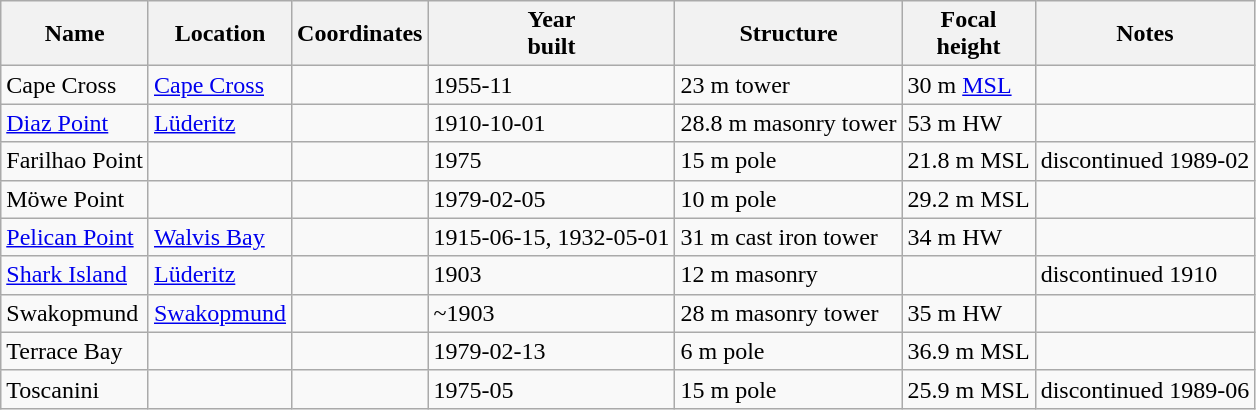<table class="wikitable sortable">
<tr>
<th>Name</th>
<th>Location</th>
<th>Coordinates</th>
<th>Year<br>built</th>
<th>Structure</th>
<th>Focal<br>height</th>
<th>Notes</th>
</tr>
<tr>
<td>Cape Cross</td>
<td><a href='#'>Cape Cross</a></td>
<td></td>
<td>1955-11</td>
<td>23 m tower</td>
<td>30 m <a href='#'>MSL</a></td>
<td></td>
</tr>
<tr>
<td><a href='#'>Diaz Point</a></td>
<td><a href='#'>Lüderitz</a></td>
<td></td>
<td>1910-10-01</td>
<td>28.8 m masonry tower</td>
<td>53 m HW</td>
<td></td>
</tr>
<tr>
<td>Farilhao Point</td>
<td></td>
<td></td>
<td>1975</td>
<td>15 m pole</td>
<td>21.8 m MSL</td>
<td>discontinued 1989-02 </td>
</tr>
<tr>
<td>Möwe Point</td>
<td></td>
<td></td>
<td>1979-02-05</td>
<td>10 m pole</td>
<td>29.2 m MSL</td>
<td></td>
</tr>
<tr>
<td><a href='#'>Pelican Point</a></td>
<td><a href='#'>Walvis Bay</a></td>
<td></td>
<td>1915-06-15, 1932-05-01</td>
<td>31 m cast iron tower</td>
<td>34 m HW</td>
<td></td>
</tr>
<tr>
<td><a href='#'>Shark Island</a></td>
<td><a href='#'>Lüderitz</a></td>
<td></td>
<td>1903</td>
<td>12 m masonry</td>
<td></td>
<td>discontinued 1910</td>
</tr>
<tr>
<td>Swakopmund</td>
<td><a href='#'>Swakopmund</a></td>
<td></td>
<td>~1903</td>
<td>28 m masonry tower</td>
<td>35 m HW</td>
<td></td>
</tr>
<tr>
<td>Terrace Bay</td>
<td></td>
<td></td>
<td>1979-02-13</td>
<td>6 m pole</td>
<td>36.9 m MSL</td>
<td></td>
</tr>
<tr>
<td>Toscanini</td>
<td></td>
<td></td>
<td>1975-05</td>
<td>15 m pole</td>
<td>25.9 m MSL</td>
<td>discontinued 1989-06 </td>
</tr>
</table>
